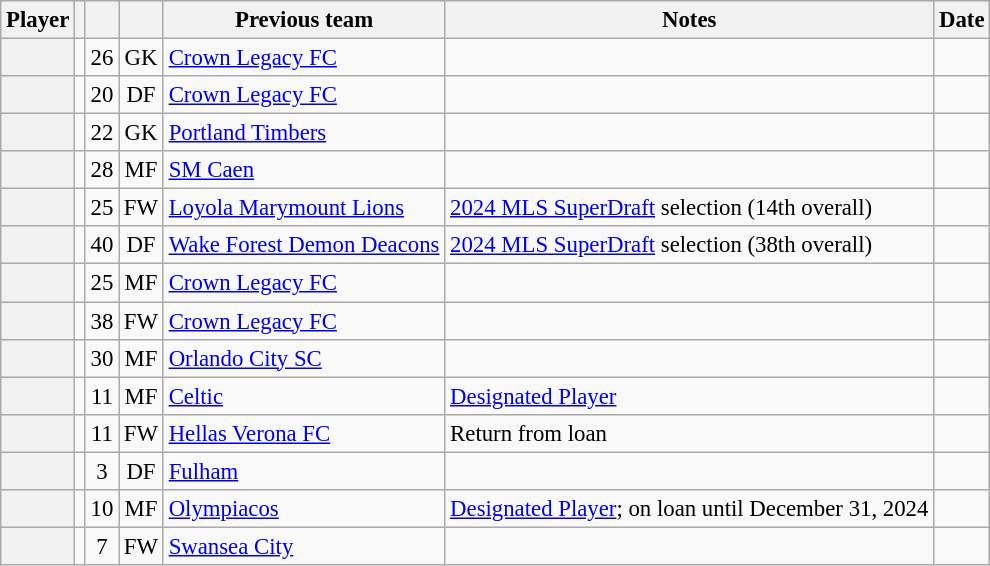<table class="wikitable plainrowheaders sortable" style="font-size:95%; text-align:left">
<tr>
<th scope=col>Player</th>
<th scope=col></th>
<th scope=col></th>
<th scope=col></th>
<th scope=col>Previous team</th>
<th scope=col>Notes</th>
<th scope=col>Date</th>
</tr>
<tr>
<th scope=row></th>
<td></td>
<td align=center>26</td>
<td align=center>GK</td>
<td><a href='#'>Crown Legacy FC</a></td>
<td></td>
<td></td>
</tr>
<tr>
<th scope=row></th>
<td></td>
<td align=center>20</td>
<td align=center>DF</td>
<td><a href='#'>Crown Legacy FC</a></td>
<td></td>
<td></td>
</tr>
<tr>
<th scope=row></th>
<td></td>
<td align=center>22</td>
<td align=center>GK</td>
<td><a href='#'>Portland Timbers</a></td>
<td></td>
<td></td>
</tr>
<tr>
<th scope=row></th>
<td></td>
<td align=center>28</td>
<td align=center>MF</td>
<td><a href='#'>SM Caen</a></td>
<td></td>
<td></td>
</tr>
<tr>
<th scope=row></th>
<td></td>
<td align=center>25</td>
<td align=center>FW</td>
<td><a href='#'>Loyola Marymount Lions</a></td>
<td><a href='#'>2024 MLS SuperDraft</a> selection (14th overall)</td>
<td></td>
</tr>
<tr>
<th scope=row></th>
<td></td>
<td align=center>40</td>
<td align=center>DF</td>
<td><a href='#'>Wake Forest Demon Deacons</a></td>
<td><a href='#'>2024 MLS SuperDraft</a> selection (38th overall)</td>
<td></td>
</tr>
<tr>
<th scope=row></th>
<td></td>
<td align=center>25</td>
<td align=center>MF</td>
<td><a href='#'>Crown Legacy FC</a></td>
<td></td>
<td></td>
</tr>
<tr>
<th scope=row></th>
<td></td>
<td align=center>38</td>
<td align=center>FW</td>
<td><a href='#'>Crown Legacy FC</a></td>
<td></td>
<td></td>
</tr>
<tr>
<th scope=row></th>
<td></td>
<td align=center>30</td>
<td align=center>MF</td>
<td><a href='#'>Orlando City SC</a></td>
<td></td>
<td></td>
</tr>
<tr>
<th scope=row></th>
<td></td>
<td align=center>11</td>
<td align=center>MF</td>
<td><a href='#'>Celtic</a></td>
<td><a href='#'>Designated Player</a></td>
<td></td>
</tr>
<tr>
<th scope=row></th>
<td></td>
<td align=center>11</td>
<td align=center>FW</td>
<td><a href='#'>Hellas Verona FC</a></td>
<td>Return from loan</td>
<td></td>
</tr>
<tr>
<th scope=row></th>
<td></td>
<td align=center>3</td>
<td align=center>DF</td>
<td><a href='#'>Fulham</a></td>
<td></td>
<td></td>
</tr>
<tr>
<th scope=row></th>
<td></td>
<td align=center>10</td>
<td align=center>MF</td>
<td><a href='#'>Olympiacos</a></td>
<td><a href='#'>Designated Player</a>; on loan until December 31, 2024</td>
<td></td>
</tr>
<tr>
<th scope=row></th>
<td></td>
<td align=center>7</td>
<td align=center>FW</td>
<td><a href='#'>Swansea City</a></td>
<td></td>
<td></td>
</tr>
</table>
